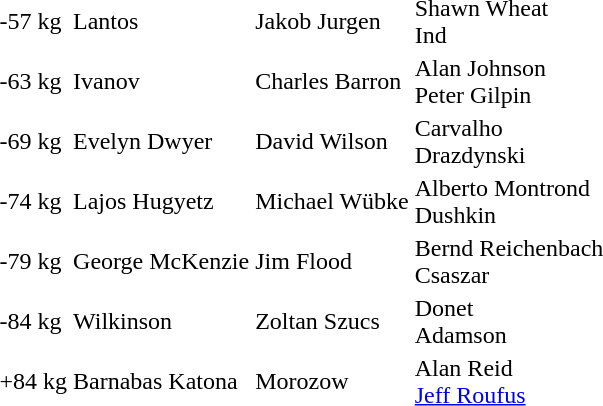<table>
<tr>
<td>-57 kg</td>
<td>Lantos </td>
<td>Jakob Jurgen </td>
<td>Shawn Wheat <br>Ind </td>
</tr>
<tr>
<td>-63 kg</td>
<td>Ivanov </td>
<td>Charles Barron </td>
<td>Alan Johnson <br>Peter Gilpin </td>
</tr>
<tr>
<td>-69 kg</td>
<td>Evelyn Dwyer </td>
<td>David Wilson </td>
<td>Carvalho <br>Drazdynski </td>
</tr>
<tr>
<td>-74 kg</td>
<td>Lajos Hugyetz </td>
<td>Michael Wübke </td>
<td>Alberto Montrond <br>Dushkin </td>
</tr>
<tr>
<td>-79 kg</td>
<td>George McKenzie </td>
<td>Jim Flood </td>
<td>Bernd Reichenbach <br>Csaszar </td>
</tr>
<tr>
<td>-84 kg</td>
<td>Wilkinson </td>
<td>Zoltan Szucs </td>
<td>Donet <br>Adamson </td>
</tr>
<tr>
<td>+84 kg</td>
<td>Barnabas Katona </td>
<td>Morozow </td>
<td>Alan Reid <br><a href='#'>Jeff Roufus</a> </td>
</tr>
<tr>
</tr>
</table>
